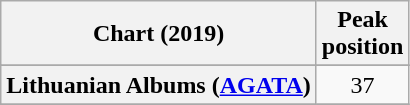<table class="wikitable sortable plainrowheaders" style="text-align:center">
<tr>
<th scope="col">Chart (2019)</th>
<th scope="col">Peak<br>position</th>
</tr>
<tr>
</tr>
<tr>
</tr>
<tr>
<th scope="row">Lithuanian Albums (<a href='#'>AGATA</a>)</th>
<td>37</td>
</tr>
<tr>
</tr>
</table>
